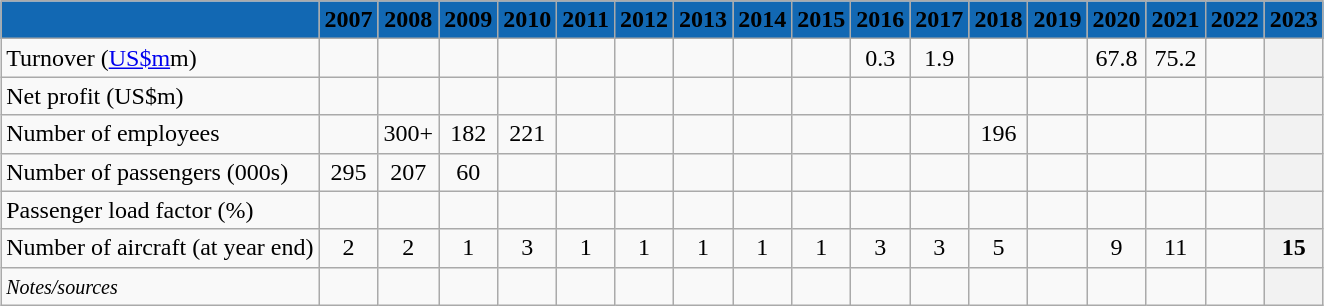<table class="wikitable"  style="margin:1em auto;">
<tr style="text-align:center;">
<th style="background: #1268B3;"></th>
<th style="background: #1268B3;"><span>2007</span></th>
<th style="background: #1268B3;"><span>2008</span></th>
<th style="background: #1268B3;"><span>2009</span></th>
<th style="background: #1268B3;"><span>2010</span></th>
<th style="background: #1268B3;"><span>2011</span></th>
<th style="background: #1268B3;"><span>2012</span></th>
<th style="background: #1268B3;"><span>2013</span></th>
<th style="background: #1268B3;"><span>2014</span></th>
<th style="background: #1268B3;"><span>2015</span></th>
<th style="background: #1268B3;"><span>2016</span></th>
<th style="background: #1268B3;"><span>2017</span></th>
<th style="background: #1268B3;"><span>2018</span></th>
<th style="background: #1268B3;"><span>2019</span></th>
<th style="background: #1268B3;"><span>2020</span></th>
<th style="background: #1268B3;"><span>2021</span></th>
<th style="background: #1268B3;"><span>2022</span></th>
<th style="background: #1268B3;"><span>2023</span></th>
</tr>
<tr>
<td>Turnover (<a href='#'>US$m</a>m)</td>
<td align=center></td>
<td align=center></td>
<td align=center></td>
<td align=center></td>
<td align=center></td>
<td align=center></td>
<td align=center></td>
<td align=center></td>
<td align=center></td>
<td align=center>0.3</td>
<td align=center>1.9</td>
<td align=center></td>
<td align=center></td>
<td align=center>67.8</td>
<td align=center>75.2</td>
<td align=center></td>
<th align=center></th>
</tr>
<tr>
<td>Net profit (US$m)</td>
<td align=center></td>
<td align=center></td>
<td align=center></td>
<td align=center></td>
<td align=center></td>
<td align=center></td>
<td align=center></td>
<td align=center></td>
<td align=center></td>
<td align=center></td>
<td align=center></td>
<td align=center></td>
<td align=center></td>
<td align=center></td>
<td align=center></td>
<td align=center></td>
<th align=center></th>
</tr>
<tr>
<td>Number of employees</td>
<td align=center></td>
<td align=center>300+</td>
<td align=center>182</td>
<td align=center>221</td>
<td align=center></td>
<td align=center></td>
<td align=center></td>
<td align=center></td>
<td align=center></td>
<td align=center></td>
<td align=center></td>
<td align=center>196</td>
<td align=center></td>
<td align=center></td>
<td align=center></td>
<td align=center></td>
<th align=center></th>
</tr>
<tr>
<td>Number of passengers (000s)</td>
<td align=center>295</td>
<td align=center>207</td>
<td align=center>60</td>
<td align=center></td>
<td align=center></td>
<td align=center></td>
<td align=center></td>
<td align=center></td>
<td align=center></td>
<td align=center></td>
<td align=center></td>
<td align=center></td>
<td align=center></td>
<td align=center></td>
<td align=center></td>
<td align=center></td>
<th align=center></th>
</tr>
<tr>
<td>Passenger load factor (%)</td>
<td align=center></td>
<td align=center></td>
<td align=center></td>
<td align=center></td>
<td align=center></td>
<td align=center></td>
<td align=center></td>
<td align=center></td>
<td align=center></td>
<td align=center></td>
<td align=center></td>
<td align=center></td>
<td align=center></td>
<td align=center></td>
<td align=center></td>
<td align=center></td>
<th align=center></th>
</tr>
<tr>
<td>Number of aircraft (at year end)</td>
<td align=center>2</td>
<td align=center>2</td>
<td align=center>1</td>
<td align=center>3</td>
<td align=center>1</td>
<td align=center>1</td>
<td align=center>1</td>
<td align=center>1</td>
<td align=center>1</td>
<td align=center>3</td>
<td align=center>3</td>
<td align=center>5</td>
<td align=center></td>
<td align=center>9</td>
<td align=center>11</td>
<td align=center></td>
<th align=center>15</th>
</tr>
<tr>
<td><small><em>Notes/sources</em></small></td>
<td align=center></td>
<td align=center></td>
<td align=center></td>
<td align=center></td>
<td align=center></td>
<td align=center></td>
<td align=center></td>
<td align=center></td>
<td align=center></td>
<td align=center></td>
<td align=center></td>
<td align=center></td>
<td align=center></td>
<td align=center></td>
<td align=center></td>
<td align=center></td>
<th align=center></th>
</tr>
</table>
